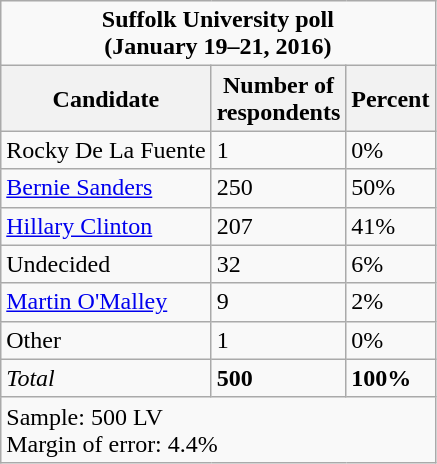<table class="wikitable mw-collapsible mw-collapsed">
<tr>
<td colspan=3 align=center><strong>Suffolk University poll</strong><br><strong>(January 19–21, 2016)</strong></td>
</tr>
<tr>
<th>Candidate</th>
<th>Number of<br>respondents</th>
<th>Percent</th>
</tr>
<tr>
<td>Rocky De La Fuente</td>
<td>1</td>
<td>0%</td>
</tr>
<tr>
<td><a href='#'>Bernie Sanders</a></td>
<td>250</td>
<td>50%</td>
</tr>
<tr>
<td><a href='#'>Hillary Clinton</a></td>
<td>207</td>
<td>41%</td>
</tr>
<tr>
<td>Undecided</td>
<td>32</td>
<td>6%</td>
</tr>
<tr>
<td><a href='#'>Martin O'Malley</a></td>
<td>9</td>
<td>2%</td>
</tr>
<tr>
<td>Other</td>
<td>1</td>
<td>0%</td>
</tr>
<tr>
<td><em>Total</em></td>
<td><strong>500</strong></td>
<td><strong>100%</strong></td>
</tr>
<tr>
<td colspan=3>Sample: 500 LV<br>Margin of error: 4.4%</td>
</tr>
</table>
